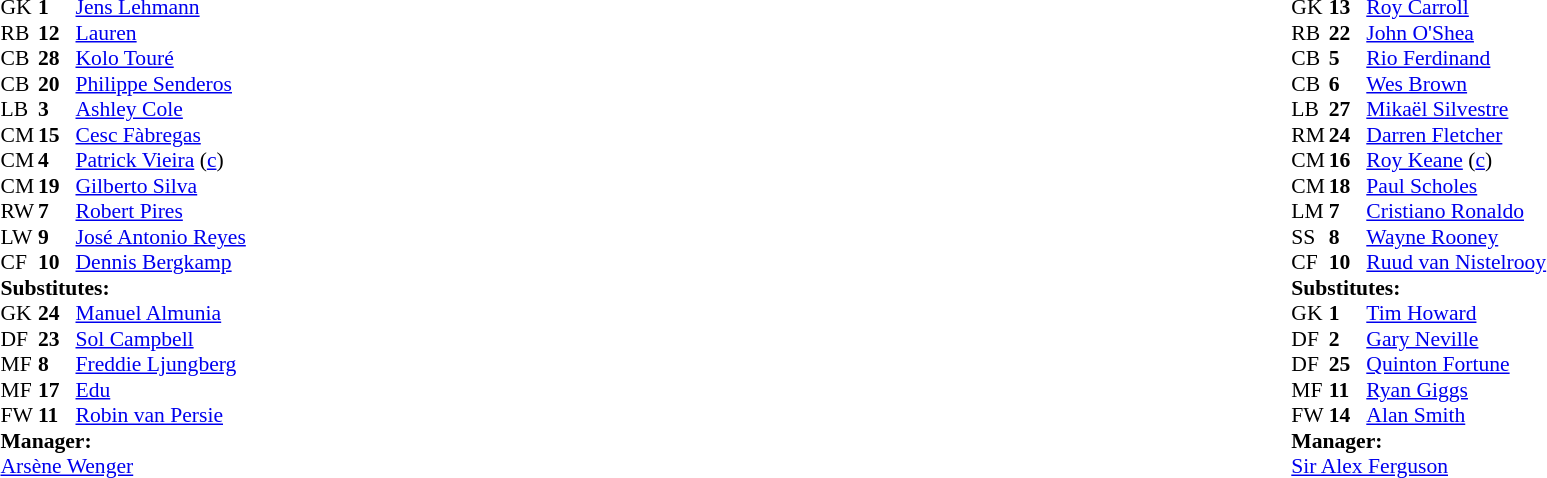<table width="100%">
<tr>
<td valign="top" width="50%"><br><table style="font-size: 90%" cellspacing="0" cellpadding="0">
<tr>
<td colspan="4"></td>
</tr>
<tr>
<th width="25"></th>
<th width="25"></th>
</tr>
<tr>
<td>GK</td>
<td><strong>1</strong></td>
<td> <a href='#'>Jens Lehmann</a></td>
</tr>
<tr>
<td>RB</td>
<td><strong>12</strong></td>
<td> <a href='#'>Lauren</a></td>
<td></td>
</tr>
<tr>
<td>CB</td>
<td><strong>28</strong></td>
<td> <a href='#'>Kolo Touré</a></td>
</tr>
<tr>
<td>CB</td>
<td><strong>20</strong></td>
<td> <a href='#'>Philippe Senderos</a></td>
</tr>
<tr>
<td>LB</td>
<td><strong>3</strong></td>
<td> <a href='#'>Ashley Cole</a></td>
<td></td>
</tr>
<tr>
<td>CM</td>
<td><strong>15</strong></td>
<td> <a href='#'>Cesc Fàbregas</a></td>
<td></td>
<td></td>
</tr>
<tr>
<td>CM</td>
<td><strong>4</strong></td>
<td> <a href='#'>Patrick Vieira</a> (<a href='#'>c</a>)</td>
<td></td>
</tr>
<tr>
<td>CM</td>
<td><strong>19</strong></td>
<td> <a href='#'>Gilberto Silva</a></td>
</tr>
<tr>
<td>RW</td>
<td><strong>7</strong></td>
<td> <a href='#'>Robert Pires</a></td>
<td></td>
<td></td>
</tr>
<tr>
<td>LW</td>
<td><strong>9</strong></td>
<td> <a href='#'>José Antonio Reyes</a></td>
<td></td>
</tr>
<tr>
<td>CF</td>
<td><strong>10</strong></td>
<td> <a href='#'>Dennis Bergkamp</a></td>
<td></td>
<td></td>
</tr>
<tr>
<td colspan=4><strong>Substitutes:</strong></td>
</tr>
<tr>
<td>GK</td>
<td><strong>24</strong></td>
<td> <a href='#'>Manuel Almunia</a></td>
</tr>
<tr>
<td>DF</td>
<td><strong>23</strong></td>
<td> <a href='#'>Sol Campbell</a></td>
</tr>
<tr>
<td>MF</td>
<td><strong>8</strong></td>
<td> <a href='#'>Freddie Ljungberg</a></td>
<td></td>
<td></td>
</tr>
<tr>
<td>MF</td>
<td><strong>17</strong></td>
<td> <a href='#'>Edu</a></td>
<td></td>
<td></td>
</tr>
<tr>
<td>FW</td>
<td><strong>11</strong></td>
<td> <a href='#'>Robin van Persie</a></td>
<td></td>
<td></td>
</tr>
<tr>
<td colspan=4><strong>Manager:</strong></td>
</tr>
<tr>
<td colspan="4"> <a href='#'>Arsène Wenger</a></td>
</tr>
</table>
</td>
<td valign="top"></td>
<td valign="top" width="50%"><br><table style="font-size: 90%" cellspacing="0" cellpadding="0" align=center>
<tr>
<td colspan="4"></td>
</tr>
<tr>
<th width="25"></th>
<th width="25"></th>
</tr>
<tr>
<td>GK</td>
<td><strong>13</strong></td>
<td> <a href='#'>Roy Carroll</a></td>
</tr>
<tr>
<td>RB</td>
<td><strong>22</strong></td>
<td> <a href='#'>John O'Shea</a></td>
<td></td>
<td></td>
</tr>
<tr>
<td>CB</td>
<td><strong>5</strong></td>
<td> <a href='#'>Rio Ferdinand</a></td>
</tr>
<tr>
<td>CB</td>
<td><strong>6</strong></td>
<td> <a href='#'>Wes Brown</a></td>
</tr>
<tr>
<td>LB</td>
<td><strong>27</strong></td>
<td> <a href='#'>Mikaël Silvestre</a></td>
<td></td>
</tr>
<tr>
<td>RM</td>
<td><strong>24</strong></td>
<td> <a href='#'>Darren Fletcher</a></td>
<td></td>
<td></td>
</tr>
<tr>
<td>CM</td>
<td><strong>16</strong></td>
<td> <a href='#'>Roy Keane</a> (<a href='#'>c</a>)</td>
</tr>
<tr>
<td>CM</td>
<td><strong>18</strong></td>
<td> <a href='#'>Paul Scholes</a></td>
<td></td>
</tr>
<tr>
<td>LM</td>
<td><strong>7</strong></td>
<td> <a href='#'>Cristiano Ronaldo</a></td>
</tr>
<tr>
<td>SS</td>
<td><strong>8</strong></td>
<td> <a href='#'>Wayne Rooney</a></td>
</tr>
<tr>
<td>CF</td>
<td><strong>10</strong></td>
<td> <a href='#'>Ruud van Nistelrooy</a></td>
</tr>
<tr>
<td colspan=4><strong>Substitutes:</strong></td>
</tr>
<tr>
<td>GK</td>
<td><strong>1</strong></td>
<td> <a href='#'>Tim Howard</a></td>
</tr>
<tr>
<td>DF</td>
<td><strong>2</strong></td>
<td> <a href='#'>Gary Neville</a></td>
</tr>
<tr>
<td>DF</td>
<td><strong>25</strong></td>
<td> <a href='#'>Quinton Fortune</a></td>
<td></td>
<td></td>
</tr>
<tr>
<td>MF</td>
<td><strong>11</strong></td>
<td> <a href='#'>Ryan Giggs</a></td>
<td></td>
<td></td>
</tr>
<tr>
<td>FW</td>
<td><strong>14</strong></td>
<td> <a href='#'>Alan Smith</a></td>
</tr>
<tr>
<td colspan=4><strong>Manager:</strong></td>
</tr>
<tr>
<td colspan="4"> <a href='#'>Sir Alex Ferguson</a></td>
</tr>
</table>
</td>
</tr>
</table>
